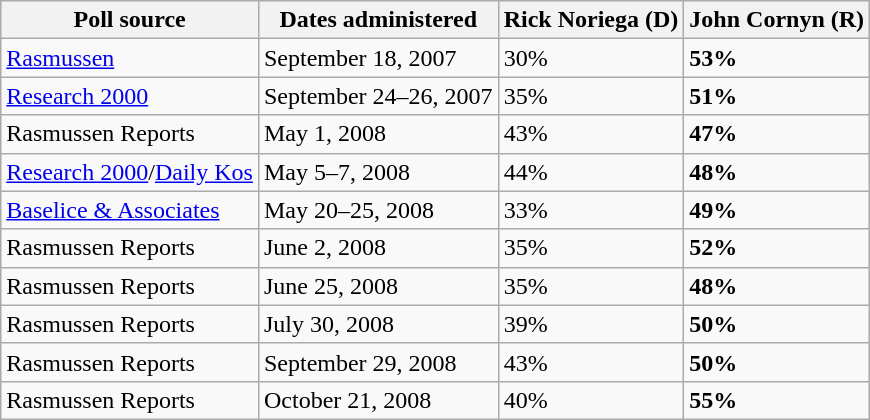<table class="wikitable">
<tr valign=bottom>
<th>Poll source</th>
<th>Dates administered</th>
<th>Rick Noriega (D)</th>
<th>John Cornyn (R)</th>
</tr>
<tr>
<td><a href='#'>Rasmussen</a></td>
<td>September 18, 2007</td>
<td>30%</td>
<td><strong>53%</strong></td>
</tr>
<tr>
<td><a href='#'>Research 2000</a></td>
<td>September 24–26, 2007</td>
<td>35%</td>
<td><strong>51%</strong></td>
</tr>
<tr>
<td>Rasmussen Reports</td>
<td>May 1, 2008</td>
<td>43%</td>
<td><strong>47%</strong></td>
</tr>
<tr>
<td><a href='#'>Research 2000</a>/<a href='#'>Daily Kos</a></td>
<td>May 5–7, 2008</td>
<td>44%</td>
<td><strong>48%</strong></td>
</tr>
<tr>
<td><a href='#'>Baselice & Associates</a></td>
<td>May 20–25, 2008</td>
<td>33%</td>
<td><strong>49%</strong></td>
</tr>
<tr>
<td>Rasmussen Reports</td>
<td>June 2, 2008</td>
<td>35%</td>
<td><strong>52%</strong></td>
</tr>
<tr>
<td>Rasmussen Reports</td>
<td>June 25, 2008</td>
<td>35%</td>
<td><strong>48%</strong></td>
</tr>
<tr>
<td>Rasmussen Reports</td>
<td>July 30, 2008</td>
<td>39%</td>
<td><strong>50%</strong></td>
</tr>
<tr>
<td>Rasmussen Reports</td>
<td>September 29, 2008</td>
<td>43%</td>
<td><strong>50%</strong></td>
</tr>
<tr>
<td>Rasmussen Reports</td>
<td>October 21, 2008</td>
<td>40%</td>
<td><strong>55%</strong></td>
</tr>
</table>
